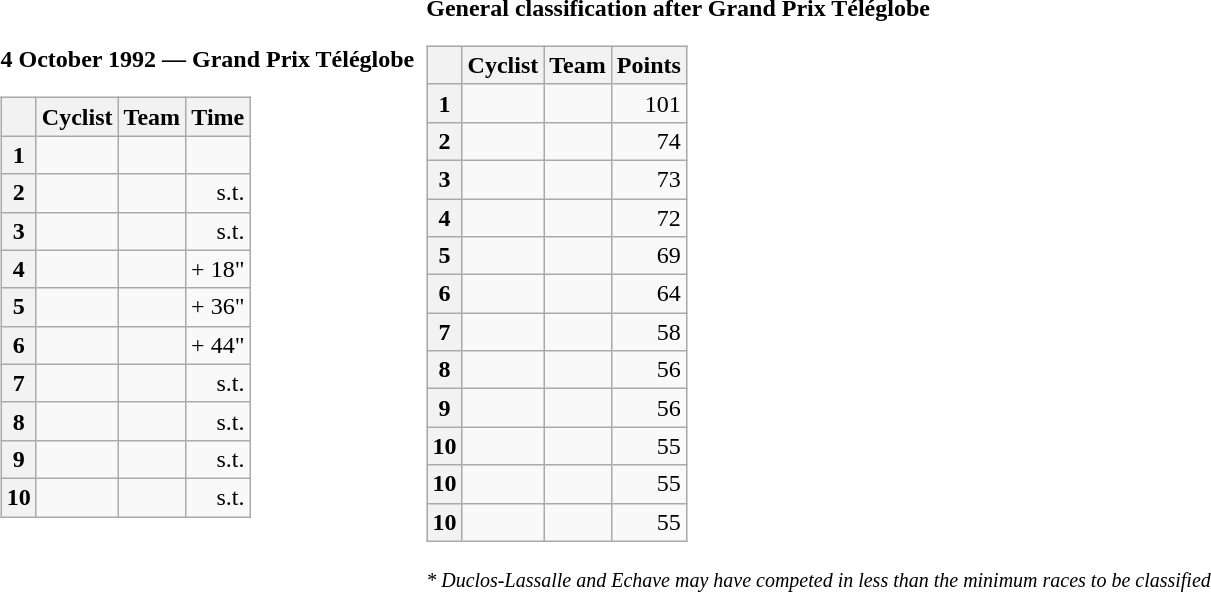<table>
<tr>
<td><strong>4 October 1992 — Grand Prix Téléglobe </strong><br><table class="wikitable">
<tr>
<th></th>
<th>Cyclist</th>
<th>Team</th>
<th>Time</th>
</tr>
<tr>
<th>1</th>
<td></td>
<td></td>
<td align="right"></td>
</tr>
<tr>
<th>2</th>
<td></td>
<td></td>
<td align="right">s.t.</td>
</tr>
<tr>
<th>3</th>
<td></td>
<td></td>
<td align="right">s.t.</td>
</tr>
<tr>
<th>4</th>
<td></td>
<td></td>
<td align="right">+ 18"</td>
</tr>
<tr>
<th>5</th>
<td></td>
<td></td>
<td align="right">+ 36"</td>
</tr>
<tr>
<th>6</th>
<td></td>
<td></td>
<td align="right">+ 44"</td>
</tr>
<tr>
<th>7</th>
<td></td>
<td></td>
<td align="right">s.t.</td>
</tr>
<tr>
<th>8</th>
<td></td>
<td></td>
<td align="right">s.t.</td>
</tr>
<tr>
<th>9</th>
<td></td>
<td></td>
<td align="right">s.t.</td>
</tr>
<tr>
<th>10</th>
<td></td>
<td></td>
<td align="right">s.t.</td>
</tr>
</table>
</td>
<td></td>
<td><strong>General classification after Grand Prix Téléglobe</strong><br><table class="wikitable">
<tr>
<th></th>
<th>Cyclist</th>
<th>Team</th>
<th>Points</th>
</tr>
<tr>
<th>1</th>
<td> </td>
<td></td>
<td align="right">101</td>
</tr>
<tr>
<th>2</th>
<td></td>
<td></td>
<td align="right">74</td>
</tr>
<tr>
<th>3</th>
<td></td>
<td></td>
<td align="right">73</td>
</tr>
<tr>
<th>4</th>
<td></td>
<td></td>
<td align="right">72</td>
</tr>
<tr>
<th>5</th>
<td></td>
<td></td>
<td align="right">69</td>
</tr>
<tr>
<th>6</th>
<td></td>
<td></td>
<td align="right">64</td>
</tr>
<tr>
<th>7</th>
<td></td>
<td></td>
<td align="right">58</td>
</tr>
<tr>
<th>8</th>
<td></td>
<td></td>
<td align="right">56</td>
</tr>
<tr>
<th>9</th>
<td></td>
<td></td>
<td align="right">56</td>
</tr>
<tr>
<th>10</th>
<td></td>
<td></td>
<td align="right">55</td>
</tr>
<tr>
<th>10</th>
<td></td>
<td></td>
<td align="right">55</td>
</tr>
<tr>
<th>10</th>
<td></td>
<td></td>
<td align="right">55</td>
</tr>
</table>
<em><small>* Duclos-Lassalle and Echave may have competed in less than the minimum races to be classified</small></em></td>
</tr>
</table>
